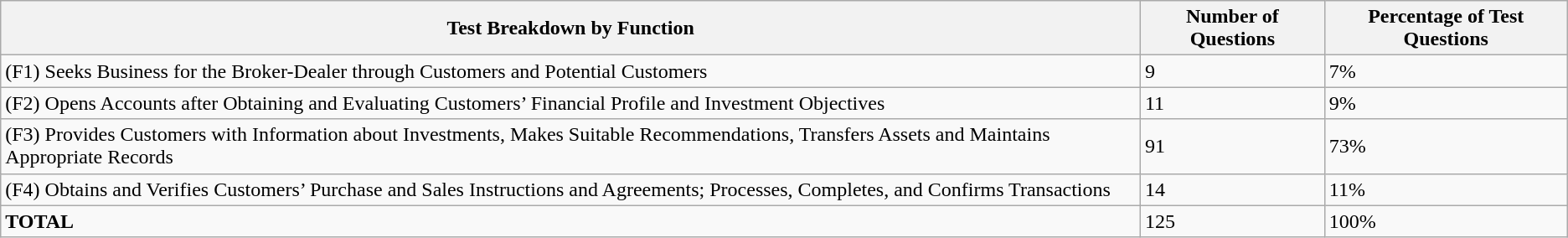<table class="wikitable">
<tr>
<th>Test Breakdown by Function</th>
<th>Number of Questions</th>
<th>Percentage of Test Questions</th>
</tr>
<tr>
<td>(F1) Seeks Business for the Broker-Dealer through Customers and Potential Customers</td>
<td>9</td>
<td>7%</td>
</tr>
<tr вмыХ>
<td>(F2) Opens Accounts after Obtaining and Evaluating Customers’ Financial Profile and Investment Objectives</td>
<td>11</td>
<td>9%</td>
</tr>
<tr>
<td>(F3) Provides Customers with Information about Investments, Makes Suitable Recommendations, Transfers Assets and Maintains Appropriate Records</td>
<td>91</td>
<td>73%</td>
</tr>
<tr>
<td>(F4) Obtains and Verifies Customers’ Purchase and Sales Instructions and Agreements; Processes, Completes, and Confirms Transactions</td>
<td>14</td>
<td>11%</td>
</tr>
<tr>
<td><strong>TOTAL</strong></td>
<td>125</td>
<td>100%</td>
</tr>
</table>
